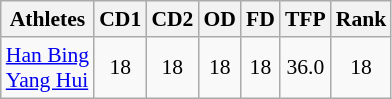<table class="wikitable" border="1" style="font-size:90%">
<tr>
<th>Athletes</th>
<th>CD1</th>
<th>CD2</th>
<th>OD</th>
<th>FD</th>
<th>TFP</th>
<th>Rank</th>
</tr>
<tr align=center>
<td align=left><a href='#'>Han Bing</a><br><a href='#'>Yang Hui</a></td>
<td>18</td>
<td>18</td>
<td>18</td>
<td>18</td>
<td>36.0</td>
<td>18</td>
</tr>
</table>
